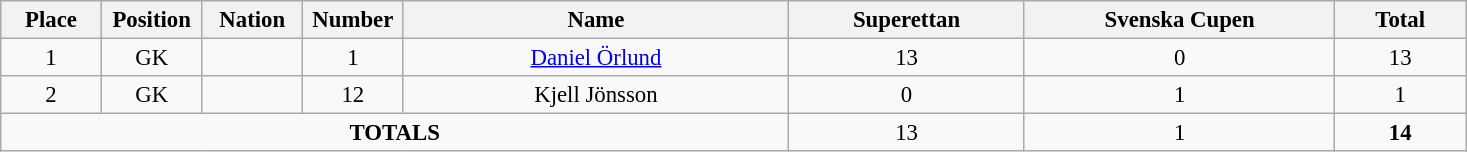<table class="wikitable" style="font-size: 95%; text-align: center;">
<tr>
<th width=60>Place</th>
<th width=60>Position</th>
<th width=60>Nation</th>
<th width=60>Number</th>
<th width=250>Name</th>
<th width=150>Superettan</th>
<th width=200>Svenska Cupen</th>
<th width=80><strong>Total</strong></th>
</tr>
<tr>
<td>1</td>
<td>GK</td>
<td></td>
<td>1</td>
<td><a href='#'>Daniel Örlund</a></td>
<td>13</td>
<td>0</td>
<td>13</td>
</tr>
<tr>
<td>2</td>
<td>GK</td>
<td></td>
<td>12</td>
<td>Kjell Jönsson</td>
<td>0</td>
<td>1</td>
<td>1</td>
</tr>
<tr>
<td colspan="5"><strong>TOTALS</strong></td>
<td>13</td>
<td>1</td>
<td><strong>14</strong></td>
</tr>
</table>
